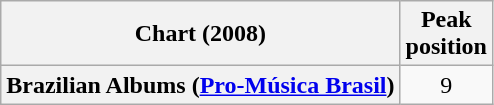<table class="wikitable plainrowheaders">
<tr>
<th scope="col">Chart (2008)</th>
<th scope="col">Peak<br> position</th>
</tr>
<tr>
<th scope="row">Brazilian Albums (<a href='#'>Pro-Música Brasil</a>)</th>
<td align="center">9</td>
</tr>
</table>
